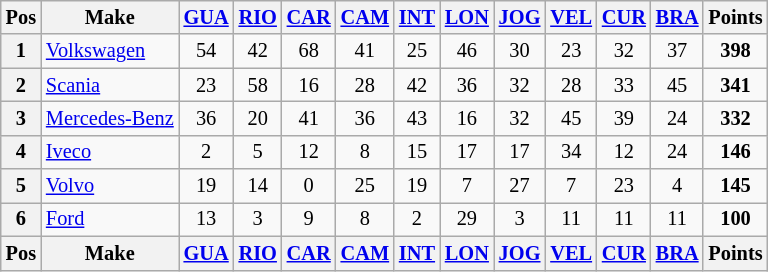<table class="wikitable" style="font-size: 85%; text-align: center">
<tr valign="top">
<th valign="middle">Pos</th>
<th valign="middle">Make</th>
<th><a href='#'>GUA</a></th>
<th><a href='#'>RIO</a></th>
<th><a href='#'>CAR</a></th>
<th><a href='#'>CAM</a></th>
<th><a href='#'>INT</a></th>
<th><a href='#'>LON</a></th>
<th><a href='#'>JOG</a></th>
<th><a href='#'>VEL</a></th>
<th><a href='#'>CUR</a></th>
<th><a href='#'>BRA</a></th>
<th valign="middle">Points</th>
</tr>
<tr>
<th>1</th>
<td align=left><a href='#'>Volkswagen</a></td>
<td align="center">54</td>
<td align="center">42</td>
<td align="center">68</td>
<td align="center">41</td>
<td align="center">25</td>
<td align="center">46</td>
<td align="center">30</td>
<td align="center">23</td>
<td align="center">32</td>
<td align="center">37</td>
<td align="center"><strong>398</strong></td>
</tr>
<tr>
<th>2</th>
<td align=left><a href='#'>Scania</a></td>
<td align="center">23</td>
<td align="center">58</td>
<td align="center">16</td>
<td align="center">28</td>
<td align="center">42</td>
<td align="center">36</td>
<td align="center">32</td>
<td align="center">28</td>
<td align="center">33</td>
<td align="center">45</td>
<td align="center"><strong>341</strong></td>
</tr>
<tr>
<th>3</th>
<td align=left><a href='#'>Mercedes-Benz</a></td>
<td align="center">36</td>
<td align="center">20</td>
<td align="center">41</td>
<td align="center">36</td>
<td align="center">43</td>
<td align="center">16</td>
<td align="center">32</td>
<td align="center">45</td>
<td align="center">39</td>
<td align="center">24</td>
<td align="center"><strong>332</strong></td>
</tr>
<tr>
<th>4</th>
<td align=left><a href='#'>Iveco</a></td>
<td align="center">2</td>
<td align="center">5</td>
<td align="center">12</td>
<td align="center">8</td>
<td align="center">15</td>
<td align="center">17</td>
<td align="center">17</td>
<td align="center">34</td>
<td align="center">12</td>
<td align="center">24</td>
<td align="center"><strong>146</strong></td>
</tr>
<tr>
<th>5</th>
<td align=left><a href='#'>Volvo</a></td>
<td align="center">19</td>
<td align="center">14</td>
<td align="center">0</td>
<td align="center">25</td>
<td align="center">19</td>
<td align="center">7</td>
<td align="center">27</td>
<td align="center">7</td>
<td align="center">23</td>
<td align="center">4</td>
<td align="center"><strong>145</strong></td>
</tr>
<tr>
<th>6</th>
<td align=left><a href='#'>Ford</a></td>
<td align="center">13</td>
<td align="center">3</td>
<td align="center">9</td>
<td align="center">8</td>
<td align="center">2</td>
<td align="center">29</td>
<td align="center">3</td>
<td align="center">11</td>
<td align="center">11</td>
<td align="center">11</td>
<td align="center"><strong>100</strong></td>
</tr>
<tr valign="top">
<th valign="middle">Pos</th>
<th valign="middle">Make</th>
<th><a href='#'>GUA</a></th>
<th><a href='#'>RIO</a></th>
<th><a href='#'>CAR</a></th>
<th><a href='#'>CAM</a></th>
<th><a href='#'>INT</a></th>
<th><a href='#'>LON</a></th>
<th><a href='#'>JOG</a></th>
<th><a href='#'>VEL</a></th>
<th><a href='#'>CUR</a></th>
<th><a href='#'>BRA</a></th>
<th valign="middle">Points</th>
</tr>
</table>
